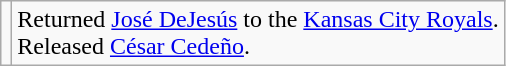<table class="wikitable">
<tr>
<td></td>
<td>Returned <a href='#'>José DeJesús</a> to the <a href='#'>Kansas City Royals</a>. <br>Released <a href='#'>César Cedeño</a>.</td>
</tr>
</table>
